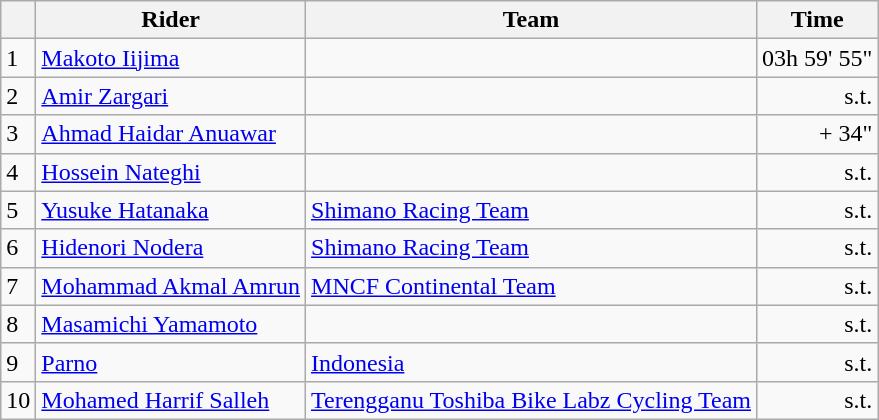<table class=wikitable>
<tr>
<th></th>
<th>Rider</th>
<th>Team</th>
<th>Time</th>
</tr>
<tr>
<td>1</td>
<td> <a href='#'>Makoto Iijima</a> </td>
<td></td>
<td align=right>03h 59' 55"</td>
</tr>
<tr>
<td>2</td>
<td> <a href='#'>Amir Zargari</a></td>
<td></td>
<td align=right>s.t.</td>
</tr>
<tr>
<td>3</td>
<td> <a href='#'>Ahmad Haidar Anuawar</a> </td>
<td></td>
<td align=right>+ 34"</td>
</tr>
<tr>
<td>4</td>
<td> <a href='#'>Hossein Nateghi</a></td>
<td></td>
<td align=right>s.t.</td>
</tr>
<tr>
<td>5</td>
<td> <a href='#'>Yusuke Hatanaka</a></td>
<td><a href='#'>Shimano Racing Team</a></td>
<td align=right>s.t.</td>
</tr>
<tr>
<td>6</td>
<td> <a href='#'>Hidenori Nodera</a></td>
<td><a href='#'>Shimano Racing Team</a></td>
<td align=right>s.t.</td>
</tr>
<tr>
<td>7</td>
<td> <a href='#'>Mohammad Akmal Amrun</a></td>
<td><a href='#'>MNCF Continental Team</a></td>
<td align=right>s.t.</td>
</tr>
<tr>
<td>8</td>
<td> <a href='#'>Masamichi Yamamoto</a></td>
<td></td>
<td align=right>s.t.</td>
</tr>
<tr>
<td>9</td>
<td> <a href='#'>Parno</a></td>
<td><a href='#'>Indonesia</a></td>
<td align=right>s.t.</td>
</tr>
<tr>
<td>10</td>
<td> <a href='#'>Mohamed Harrif Salleh</a></td>
<td><a href='#'>Terengganu Toshiba Bike Labz Cycling Team</a></td>
<td align=right>s.t.</td>
</tr>
</table>
